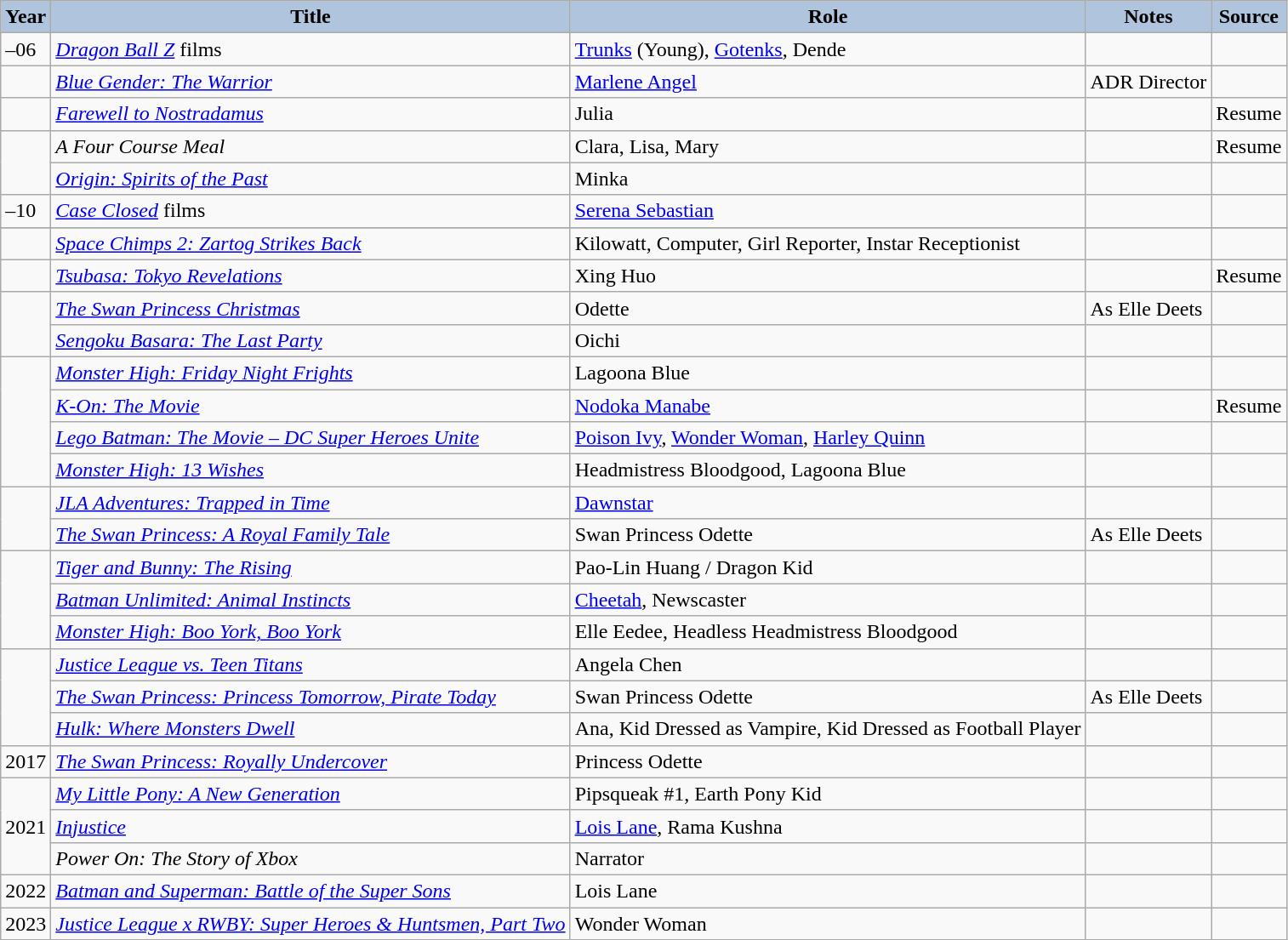<table class="wikitable sortable plainrowheaders">
<tr>
<th style="background:#b0c4de;">Year</th>
<th style="background:#b0c4de;">Title</th>
<th style="background:#b0c4de;">Role</th>
<th style="background:#b0c4de;">Notes</th>
<th style="background:#b0c4de;">Source</th>
</tr>
<tr>
<td>–06</td>
<td><a href='#'><em>Dragon Ball Z</em></a> films</td>
<td><a href='#'>Trunks</a> (Young), <a href='#'>Gotenks</a>, Dende</td>
<td></td>
<td></td>
</tr>
<tr>
<td></td>
<td><em><a href='#'>Blue Gender: The Warrior</a></em></td>
<td><a href='#'>Marlene Angel</a></td>
<td>ADR Director</td>
<td></td>
</tr>
<tr>
<td></td>
<td><em><a href='#'>Farewell to Nostradamus</a></em></td>
<td>Julia</td>
<td> </td>
<td>Resume</td>
</tr>
<tr>
<td rowspan="2"></td>
<td><em>A Four Course Meal</em></td>
<td>Clara, Lisa, Mary</td>
<td> </td>
<td>Resume</td>
</tr>
<tr>
<td><em><a href='#'>Origin: Spirits of the Past</a></em></td>
<td>Minka</td>
<td> </td>
<td></td>
</tr>
<tr>
<td>–10</td>
<td><a href='#'><em>Case Closed</em></a> films</td>
<td><a href='#'>Serena Sebastian</a></td>
<td></td>
<td></td>
</tr>
<tr>
</tr>
<tr>
<td></td>
<td><em><a href='#'>Space Chimps 2: Zartog Strikes Back</a></em></td>
<td>Kilowatt, Computer, Girl Reporter, Instar Receptionist</td>
<td> </td>
<td></td>
</tr>
<tr>
<td></td>
<td><em><a href='#'>Tsubasa: Tokyo Revelations</a></em></td>
<td>Xing Huo</td>
<td> </td>
<td>Resume</td>
</tr>
<tr>
<td rowspan="2"></td>
<td><em><a href='#'>The Swan Princess Christmas</a></em></td>
<td>Odette</td>
<td>As Elle Deets</td>
<td></td>
</tr>
<tr>
<td><em><a href='#'>Sengoku Basara: The Last Party</a></em></td>
<td>Oichi</td>
<td> </td>
<td></td>
</tr>
<tr>
<td rowspan="4"></td>
<td><em><a href='#'>Monster High: Friday Night Frights</a></em></td>
<td>Lagoona Blue</td>
<td> </td>
<td></td>
</tr>
<tr>
<td><em><a href='#'>K-On: The Movie</a></em></td>
<td><a href='#'>Nodoka Manabe</a></td>
<td> </td>
<td>Resume</td>
</tr>
<tr>
<td><em><a href='#'>Lego Batman: The Movie – DC Super Heroes Unite</a></em></td>
<td><a href='#'>Poison Ivy</a>, <a href='#'>Wonder Woman</a>, <a href='#'>Harley Quinn</a></td>
<td> </td>
<td></td>
</tr>
<tr>
<td><em><a href='#'>Monster High: 13 Wishes</a></em></td>
<td>Headmistress Bloodgood, Lagoona Blue</td>
<td> </td>
<td></td>
</tr>
<tr>
<td rowspan="2"></td>
<td><em><a href='#'>JLA Adventures: Trapped in Time</a></em></td>
<td><a href='#'>Dawnstar</a></td>
<td> </td>
<td></td>
</tr>
<tr>
<td><em><a href='#'>The Swan Princess: A Royal Family Tale</a></em></td>
<td>Swan Princess Odette</td>
<td>As Elle Deets</td>
<td></td>
</tr>
<tr>
<td rowspan="3"></td>
<td><em><a href='#'>Tiger and Bunny: The Rising</a></em></td>
<td>Pao-Lin Huang / Dragon Kid</td>
<td> </td>
<td></td>
</tr>
<tr>
<td><em><a href='#'>Batman Unlimited: Animal Instincts</a></em></td>
<td><a href='#'>Cheetah</a>, Newscaster</td>
<td> </td>
<td></td>
</tr>
<tr>
<td><em><a href='#'>Monster High: Boo York, Boo York</a></em></td>
<td>Elle Eedee, Headless Headmistress Bloodgood</td>
<td> </td>
<td></td>
</tr>
<tr>
<td rowspan="3"></td>
<td><em><a href='#'>Justice League vs. Teen Titans</a></em></td>
<td>Angela Chen</td>
<td> </td>
<td></td>
</tr>
<tr>
<td><em><a href='#'>The Swan Princess: Princess Tomorrow, Pirate Today</a></em></td>
<td>Swan Princess Odette</td>
<td>As Elle Deets</td>
<td></td>
</tr>
<tr>
<td><em><a href='#'>Hulk: Where Monsters Dwell</a></em></td>
<td>Ana, Kid Dressed as Vampire, Kid Dressed as Football Player</td>
<td> </td>
<td></td>
</tr>
<tr>
<td>2017</td>
<td><em><a href='#'>The Swan Princess: Royally Undercover</a></em></td>
<td>Princess Odette</td>
<td></td>
<td></td>
</tr>
<tr>
<td rowspan="3">2021</td>
<td><em><a href='#'>My Little Pony: A New Generation</a></em></td>
<td>Pipsqueak #1, Earth Pony Kid</td>
<td></td>
<td></td>
</tr>
<tr>
<td><em><a href='#'>Injustice</a></em></td>
<td><a href='#'>Lois Lane</a>, Rama Kushna</td>
<td> </td>
<td></td>
</tr>
<tr>
<td><em>Power On: The Story of Xbox</em></td>
<td>Narrator</td>
<td> </td>
<td> </td>
</tr>
<tr>
<td>2022</td>
<td><em><a href='#'>Batman and Superman: Battle of the Super Sons</a></em></td>
<td>Lois Lane</td>
<td> </td>
<td></td>
</tr>
<tr>
<td>2023</td>
<td><em><a href='#'>Justice League x RWBY: Super Heroes & Huntsmen, Part Two</a></em></td>
<td>Wonder Woman</td>
<td></td>
<td></td>
</tr>
</table>
